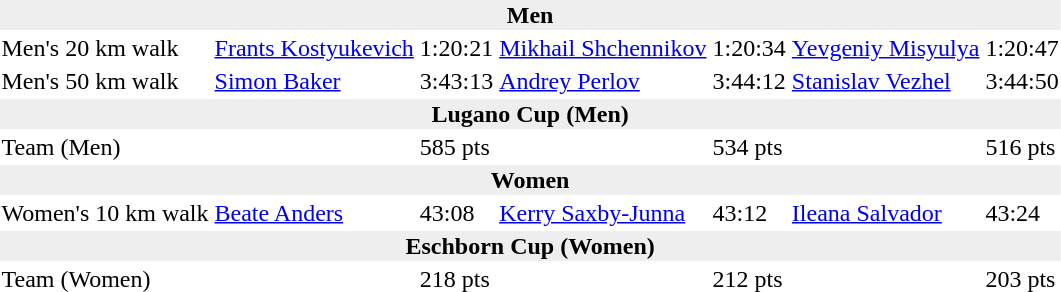<table>
<tr>
<td colspan=7 bgcolor=#eeeeee style=text-align:center;><strong>Men</strong></td>
</tr>
<tr>
<td>Men's 20 km walk</td>
<td><a href='#'>Frants Kostyukevich</a><br></td>
<td>1:20:21</td>
<td><a href='#'>Mikhail Shchennikov</a><br></td>
<td>1:20:34</td>
<td><a href='#'>Yevgeniy Misyulya</a><br></td>
<td>1:20:47</td>
</tr>
<tr>
<td>Men's 50 km walk</td>
<td><a href='#'>Simon Baker</a><br></td>
<td>3:43:13</td>
<td><a href='#'>Andrey Perlov</a><br></td>
<td>3:44:12</td>
<td><a href='#'>Stanislav Vezhel</a><br></td>
<td>3:44:50</td>
</tr>
<tr>
<td colspan=7 bgcolor=#eeeeee style=text-align:center;><strong>Lugano Cup (Men)</strong></td>
</tr>
<tr>
<td>Team (Men)</td>
<td></td>
<td>585 pts</td>
<td></td>
<td>534 pts</td>
<td></td>
<td>516 pts</td>
</tr>
<tr>
<td colspan=7 bgcolor=#eeeeee style=text-align:center;><strong>Women</strong></td>
</tr>
<tr>
<td>Women's 10 km walk</td>
<td><a href='#'>Beate Anders</a><br></td>
<td>43:08</td>
<td><a href='#'>Kerry Saxby-Junna</a><br></td>
<td>43:12</td>
<td><a href='#'>Ileana Salvador</a><br></td>
<td>43:24</td>
</tr>
<tr>
<td colspan=7 bgcolor=#eeeeee style=text-align:center;><strong>Eschborn Cup (Women)</strong></td>
</tr>
<tr>
<td>Team (Women)</td>
<td></td>
<td>218 pts</td>
<td></td>
<td>212 pts</td>
<td></td>
<td>203 pts</td>
</tr>
</table>
